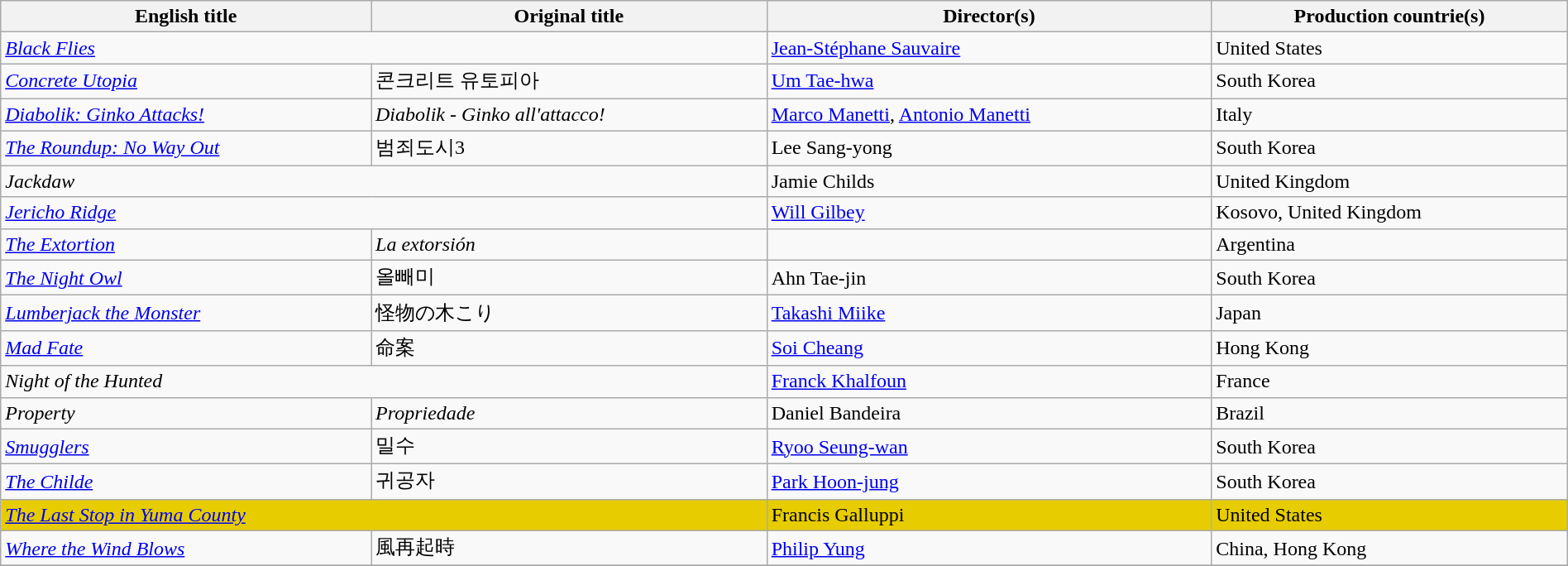<table class="sortable wikitable" style="width:100%; margin-bottom:4px" cellpadding="5">
<tr>
<th scope="col">English title</th>
<th scope="col">Original title</th>
<th scope="col">Director(s)</th>
<th scope="col">Production countrie(s)</th>
</tr>
<tr>
<td colspan="2"><em><a href='#'>Black Flies</a></em></td>
<td><a href='#'>Jean-Stéphane Sauvaire</a></td>
<td>United States</td>
</tr>
<tr>
<td><em><a href='#'>Concrete Utopia</a></em></td>
<td>콘크리트 유토피아</td>
<td><a href='#'>Um Tae-hwa</a></td>
<td>South Korea</td>
</tr>
<tr>
<td><em><a href='#'>Diabolik: Ginko Attacks!</a></em></td>
<td><em>Diabolik - Ginko all'attacco!</em></td>
<td><a href='#'>Marco Manetti</a>, <a href='#'>Antonio Manetti</a></td>
<td>Italy</td>
</tr>
<tr>
<td><em><a href='#'>The Roundup: No Way Out</a></em></td>
<td>범죄도시3</td>
<td>Lee Sang-yong</td>
<td>South Korea</td>
</tr>
<tr>
<td colspan="2"><em>Jackdaw</em></td>
<td>Jamie Childs</td>
<td>United Kingdom</td>
</tr>
<tr>
<td colspan="2"><em><a href='#'>Jericho Ridge</a></em></td>
<td><a href='#'>Will Gilbey</a></td>
<td>Kosovo, United Kingdom</td>
</tr>
<tr>
<td><em><a href='#'>The Extortion</a></em></td>
<td><em>La extorsión</em></td>
<td></td>
<td>Argentina</td>
</tr>
<tr>
<td><em><a href='#'>The Night Owl</a></em></td>
<td>올빼미</td>
<td>Ahn Tae-jin</td>
<td>South Korea</td>
</tr>
<tr>
<td><em><a href='#'>Lumberjack the Monster</a></em></td>
<td>怪物の木こり</td>
<td><a href='#'>Takashi Miike</a></td>
<td>Japan</td>
</tr>
<tr>
<td><em><a href='#'>Mad Fate</a></em></td>
<td>命案</td>
<td><a href='#'>Soi Cheang</a></td>
<td>Hong Kong</td>
</tr>
<tr>
<td colspan="2"><em>Night of the Hunted</em></td>
<td><a href='#'>Franck Khalfoun</a></td>
<td>France</td>
</tr>
<tr>
<td><em>Property</em></td>
<td><em>Propriedade</em></td>
<td>Daniel Bandeira</td>
<td>Brazil</td>
</tr>
<tr>
<td><em><a href='#'>Smugglers</a></em></td>
<td>밀수</td>
<td><a href='#'>Ryoo Seung-wan</a></td>
<td>South Korea</td>
</tr>
<tr>
<td><em><a href='#'>The Childe</a></em></td>
<td>귀공자</td>
<td><a href='#'>Park Hoon-jung</a></td>
<td>South Korea</td>
</tr>
<tr style="background:#E7CD00;">
<td colspan="2"><em><a href='#'>The Last Stop in Yuma County</a></em></td>
<td>Francis Galluppi</td>
<td>United States</td>
</tr>
<tr>
<td><em><a href='#'>Where the Wind Blows</a></em></td>
<td>風再起時</td>
<td><a href='#'>Philip Yung</a></td>
<td>China, Hong Kong</td>
</tr>
<tr>
</tr>
</table>
